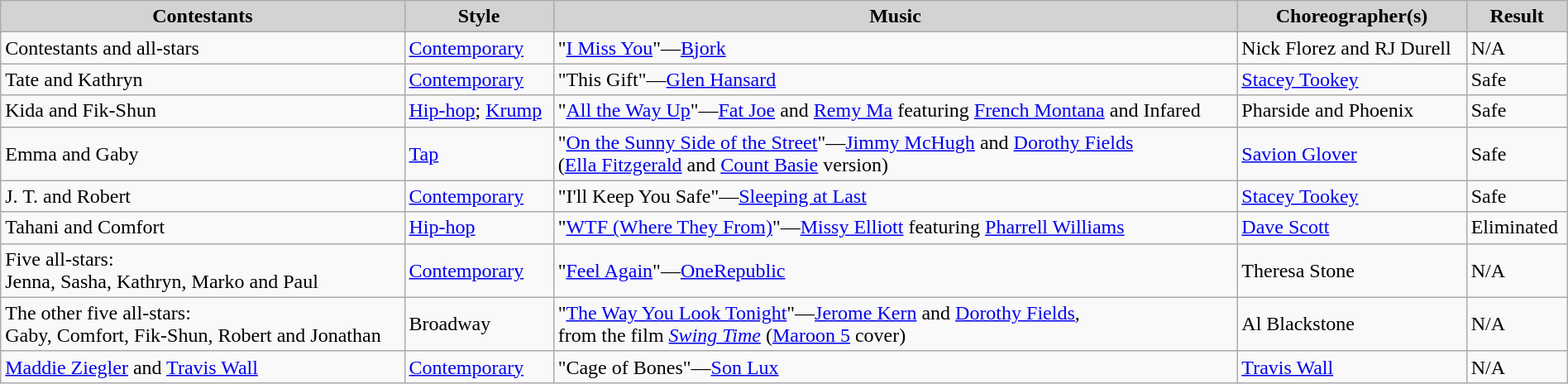<table class="wikitable" style="width:100%;">
<tr style="background:lightgrey; text-align:center;">
<td><strong>Contestants</strong></td>
<td><strong>Style</strong></td>
<td><strong>Music</strong></td>
<td><strong>Choreographer(s)</strong></td>
<td><strong>Result</strong></td>
</tr>
<tr>
<td>Contestants and all-stars</td>
<td><a href='#'>Contemporary</a></td>
<td>"<a href='#'>I Miss You</a>"—<a href='#'>Bjork</a></td>
<td>Nick Florez and RJ Durell</td>
<td>N/A</td>
</tr>
<tr>
<td>Tate and Kathryn</td>
<td><a href='#'>Contemporary</a></td>
<td>"This Gift"—<a href='#'>Glen Hansard</a></td>
<td><a href='#'>Stacey Tookey</a></td>
<td>Safe</td>
</tr>
<tr>
<td>Kida and Fik-Shun</td>
<td><a href='#'>Hip-hop</a>; <a href='#'>Krump</a></td>
<td>"<a href='#'>All the Way Up</a>"—<a href='#'>Fat Joe</a> and <a href='#'>Remy Ma</a> featuring <a href='#'>French Montana</a> and Infared</td>
<td>Pharside and Phoenix</td>
<td>Safe</td>
</tr>
<tr>
<td>Emma and Gaby</td>
<td><a href='#'>Tap</a></td>
<td>"<a href='#'>On the Sunny Side of the Street</a>"—<a href='#'>Jimmy McHugh</a> and <a href='#'>Dorothy Fields</a> <br>(<a href='#'>Ella Fitzgerald</a> and <a href='#'>Count Basie</a> version)</td>
<td><a href='#'>Savion Glover</a></td>
<td>Safe</td>
</tr>
<tr>
<td>J. T. and Robert</td>
<td><a href='#'>Contemporary</a></td>
<td>"I'll Keep You Safe"—<a href='#'>Sleeping at Last</a></td>
<td><a href='#'>Stacey Tookey</a></td>
<td>Safe</td>
</tr>
<tr>
<td>Tahani and Comfort</td>
<td><a href='#'>Hip-hop</a></td>
<td>"<a href='#'>WTF (Where They From)</a>"—<a href='#'>Missy Elliott</a> featuring <a href='#'>Pharrell Williams</a></td>
<td><a href='#'>Dave Scott</a></td>
<td>Eliminated</td>
</tr>
<tr>
<td>Five all-stars: <br>Jenna, Sasha, Kathryn, Marko and Paul</td>
<td><a href='#'>Contemporary</a></td>
<td>"<a href='#'>Feel Again</a>"—<a href='#'>OneRepublic</a></td>
<td>Theresa Stone</td>
<td>N/A</td>
</tr>
<tr>
<td>The other five all-stars: <br>Gaby, Comfort, Fik-Shun, Robert and Jonathan</td>
<td>Broadway</td>
<td>"<a href='#'>The Way You Look Tonight</a>"—<a href='#'>Jerome Kern</a> and <a href='#'>Dorothy Fields</a>, <br>from the film <em><a href='#'>Swing Time</a></em> (<a href='#'>Maroon 5</a> cover)</td>
<td>Al Blackstone</td>
<td>N/A</td>
</tr>
<tr>
<td><a href='#'>Maddie Ziegler</a> and <a href='#'>Travis Wall</a></td>
<td><a href='#'>Contemporary</a></td>
<td>"Cage of Bones"—<a href='#'>Son Lux</a></td>
<td><a href='#'>Travis Wall</a></td>
<td>N/A</td>
</tr>
</table>
